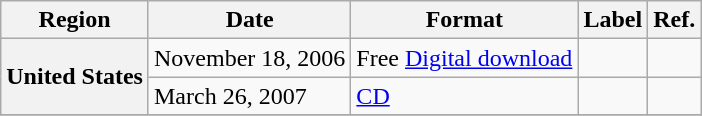<table class="wikitable plainrowheaders">
<tr>
<th>Region</th>
<th>Date</th>
<th>Format</th>
<th>Label</th>
<th>Ref.</th>
</tr>
<tr>
<th scope="row" rowspan="2">United States</th>
<td rowspan="1">November 18, 2006</td>
<td rowspan="1">Free <a href='#'>Digital download</a></td>
<td rowspan="1"></td>
<td><br></td>
</tr>
<tr>
<td rowspan="1">March 26, 2007</td>
<td rowspan="1"><a href='#'>CD</a></td>
<td rowspan="1"></td>
<td><br></td>
</tr>
<tr>
</tr>
</table>
